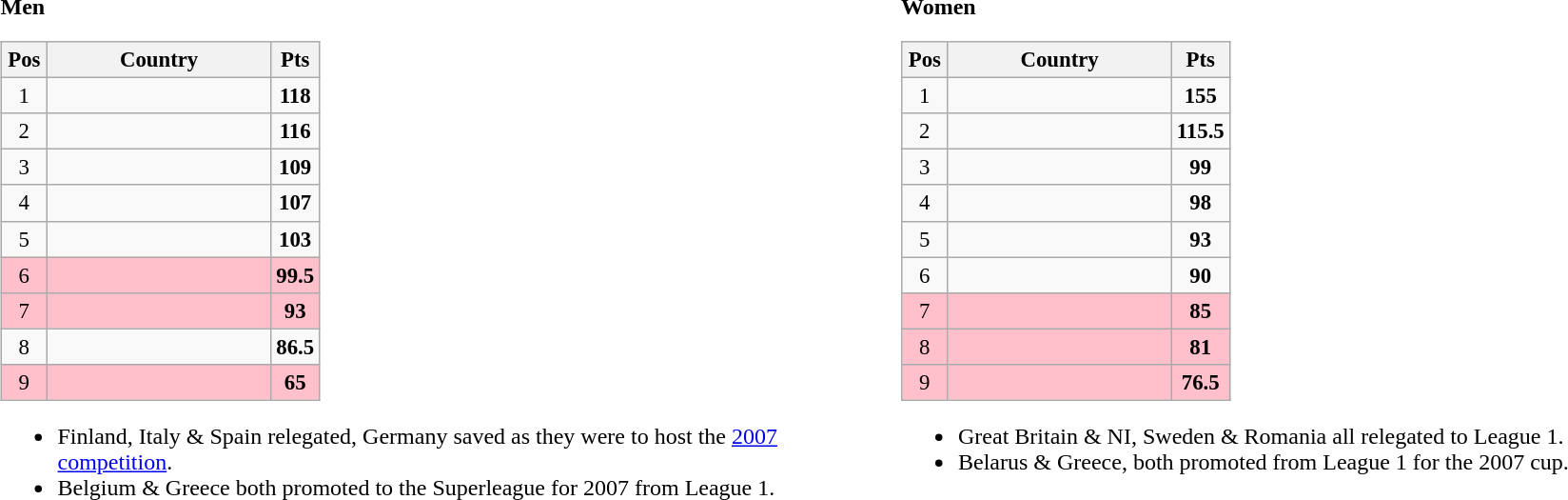<table>
<tr>
<td valign="top" width=33%><br><strong>Men</strong><table class="wikitable" style="text-align: center; font-size:95%">
<tr>
<th width="25">Pos</th>
<th width="150">Country</th>
<th width="25">Pts</th>
</tr>
<tr>
<td>1</td>
<td align="left"><strong></strong></td>
<td><strong>118</strong></td>
</tr>
<tr>
<td>2</td>
<td align="left"><strong></strong></td>
<td><strong>116</strong></td>
</tr>
<tr>
<td>3</td>
<td align="left"><strong></strong></td>
<td><strong>109</strong></td>
</tr>
<tr>
<td>4</td>
<td align="left"><strong></strong></td>
<td><strong>107</strong></td>
</tr>
<tr>
<td>5</td>
<td align="left"><strong></strong></td>
<td><strong>103</strong></td>
</tr>
<tr bgcolor="ffc0cb">
<td>6</td>
<td align="left"><strong></strong></td>
<td><strong>99.5</strong></td>
</tr>
<tr bgcolor="ffc0cb">
<td>7</td>
<td align="left"><strong></strong></td>
<td><strong>93</strong></td>
</tr>
<tr>
<td>8</td>
<td align="left"><strong></strong></td>
<td><strong>86.5</strong></td>
</tr>
<tr bgcolor="ffc0cb">
<td>9</td>
<td align="left"><strong></strong></td>
<td><strong>65</strong></td>
</tr>
</table>
<ul><li>Finland, Italy & Spain relegated, Germany saved as they were to host the <a href='#'>2007 competition</a>.</li><li>Belgium & Greece both promoted to the Superleague for 2007 from League 1.</li></ul></td>
<td valign="top" width=33%><br><strong>Women</strong><table class="wikitable" style="text-align: center; font-size:95%">
<tr>
<th width="25">Pos</th>
<th width="150">Country</th>
<th width="25">Pts</th>
</tr>
<tr>
<td>1</td>
<td align="left"><strong></strong></td>
<td><strong>155</strong></td>
</tr>
<tr>
<td>2</td>
<td align="left"><strong></strong></td>
<td><strong>115.5</strong></td>
</tr>
<tr>
<td>3</td>
<td align="left"><strong></strong></td>
<td><strong>99</strong></td>
</tr>
<tr>
<td>4</td>
<td align="left"><strong></strong></td>
<td><strong>98</strong></td>
</tr>
<tr>
<td>5</td>
<td align="left"><strong></strong></td>
<td><strong>93</strong></td>
</tr>
<tr>
<td>6</td>
<td align="left"><strong></strong></td>
<td><strong>90</strong></td>
</tr>
<tr bgcolor="ffc0cb">
<td>7</td>
<td align="left"><strong></strong></td>
<td><strong>85</strong></td>
</tr>
<tr bgcolor="ffc0cb">
<td>8</td>
<td align="left"><strong></strong></td>
<td><strong>81</strong></td>
</tr>
<tr bgcolor="ffc0cb">
<td>9</td>
<td align="left"><strong></strong></td>
<td><strong>76.5</strong></td>
</tr>
</table>
<ul><li>Great Britain & NI, Sweden & Romania all relegated to League 1.</li><li>Belarus & Greece, both promoted from League 1 for the 2007 cup.</li></ul></td>
</tr>
</table>
